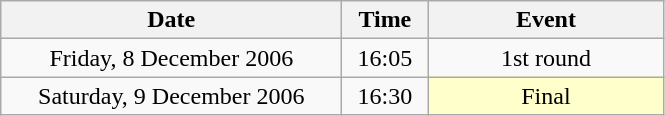<table class = "wikitable" style="text-align:center;">
<tr>
<th width=220>Date</th>
<th width=50>Time</th>
<th width=150>Event</th>
</tr>
<tr>
<td>Friday, 8 December 2006</td>
<td>16:05</td>
<td>1st round</td>
</tr>
<tr>
<td>Saturday, 9 December 2006</td>
<td>16:30</td>
<td bgcolor=ffffcc>Final</td>
</tr>
</table>
